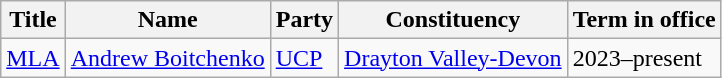<table class="wikitable">
<tr>
<th>Title</th>
<th>Name</th>
<th>Party</th>
<th>Constituency</th>
<th>Term in office</th>
</tr>
<tr>
<td><a href='#'>MLA</a></td>
<td><a href='#'>Andrew Boitchenko</a></td>
<td><a href='#'>UCP</a></td>
<td><a href='#'>Drayton Valley-Devon</a></td>
<td>2023–present</td>
</tr>
</table>
